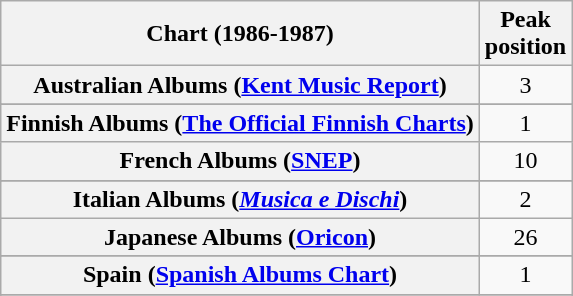<table class="wikitable sortable plainrowheaders">
<tr>
<th>Chart (1986-1987)</th>
<th>Peak<br>position</th>
</tr>
<tr>
<th scope="row">Australian Albums (<a href='#'>Kent Music Report</a>)</th>
<td align="center">3</td>
</tr>
<tr>
</tr>
<tr>
</tr>
<tr>
</tr>
<tr>
<th scope="row">Finnish Albums (<a href='#'>The Official Finnish Charts</a>)</th>
<td align="center">1</td>
</tr>
<tr>
<th scope="row">French Albums (<a href='#'>SNEP</a>)</th>
<td align="center">10</td>
</tr>
<tr>
</tr>
<tr>
<th scope="row">Italian Albums (<em><a href='#'>Musica e Dischi</a></em>)</th>
<td align="center">2</td>
</tr>
<tr>
<th scope="row">Japanese Albums (<a href='#'>Oricon</a>)</th>
<td align="center">26</td>
</tr>
<tr>
</tr>
<tr>
</tr>
<tr>
<th scope="row">Spain (<a href='#'>Spanish Albums Chart</a>)</th>
<td align="center">1</td>
</tr>
<tr>
</tr>
<tr>
</tr>
<tr>
</tr>
<tr>
</tr>
</table>
